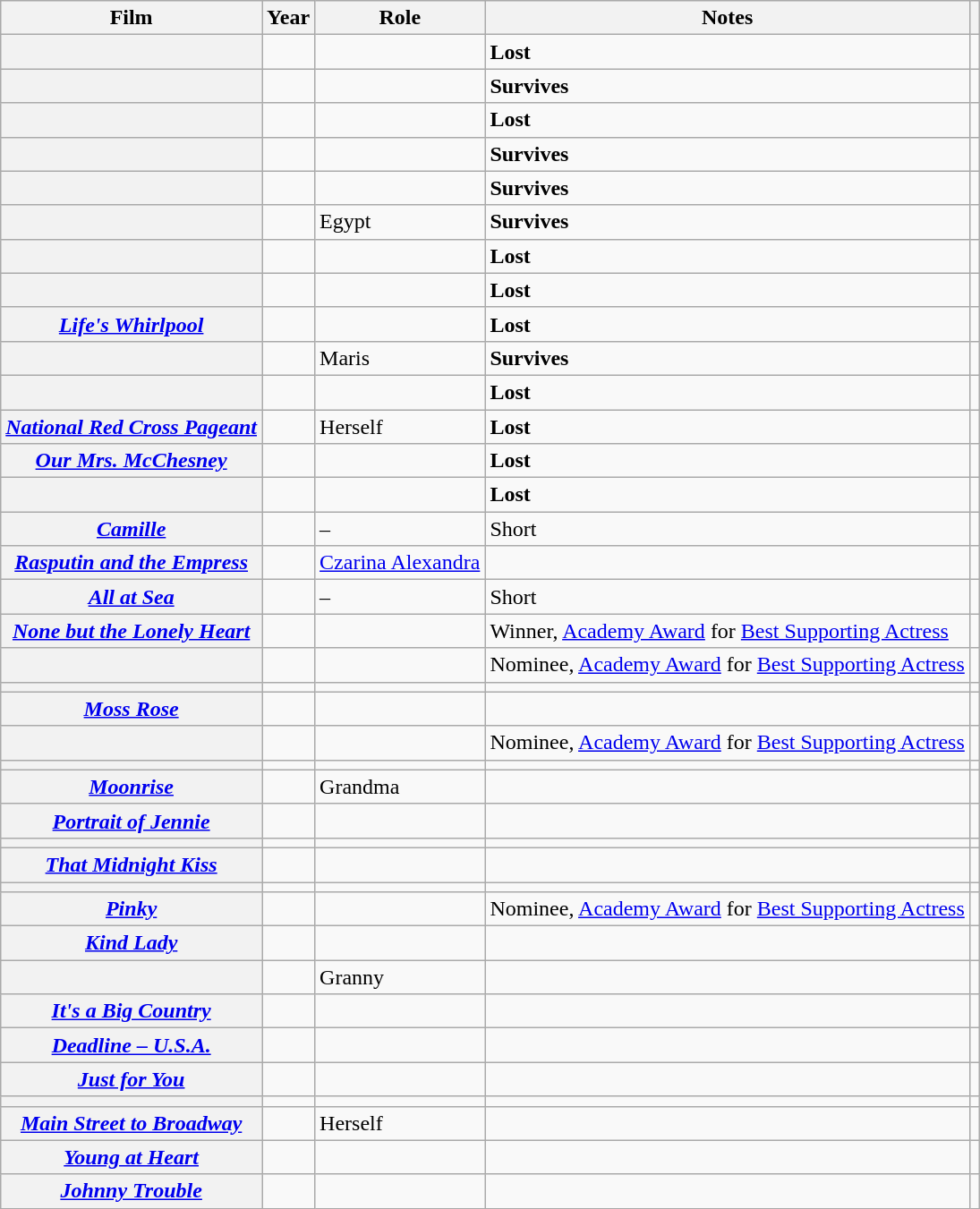<table class="wikitable plainrowheaders sortable" style="margin-right: 0;">
<tr>
<th scope="col">Film</th>
<th scope="col">Year</th>
<th scope="col">Role</th>
<th scope="col" class="unsortable">Notes</th>
<th scope="col" class="unsortable"></th>
</tr>
<tr>
<th scope="row"></th>
<td></td>
<td></td>
<td><strong>Lost</strong></td>
<td style="text-align: center;"></td>
</tr>
<tr>
<th scope="row"></th>
<td></td>
<td></td>
<td><strong>Survives</strong></td>
<td style="text-align: center;"></td>
</tr>
<tr>
<th scope="row"></th>
<td></td>
<td></td>
<td><strong>Lost</strong></td>
<td style="text-align: center;"></td>
</tr>
<tr>
<th scope="row"></th>
<td></td>
<td></td>
<td><strong>Survives</strong></td>
<td style="text-align: center;"></td>
</tr>
<tr>
<th scope="row"></th>
<td></td>
<td></td>
<td><strong>Survives</strong></td>
<td style="text-align: center;"></td>
</tr>
<tr>
<th scope="row"></th>
<td></td>
<td>Egypt</td>
<td><strong>Survives</strong></td>
<td style="text-align: center;"></td>
</tr>
<tr>
<th scope="row"></th>
<td></td>
<td></td>
<td><strong>Lost</strong></td>
<td style="text-align: center;"></td>
</tr>
<tr>
<th scope="row"></th>
<td></td>
<td></td>
<td><strong>Lost</strong></td>
<td style="text-align: center;"></td>
</tr>
<tr>
<th scope="row"><em><a href='#'>Life's Whirlpool</a></em></th>
<td></td>
<td></td>
<td><strong>Lost</strong></td>
<td style="text-align: center;"></td>
</tr>
<tr>
<th scope="row"></th>
<td></td>
<td>Maris</td>
<td><strong>Survives</strong></td>
<td style="text-align: center;"></td>
</tr>
<tr>
<th scope="row"></th>
<td></td>
<td></td>
<td><strong>Lost</strong></td>
<td style="text-align: center;"></td>
</tr>
<tr>
<th scope="row"><em><a href='#'>National Red Cross Pageant</a></em></th>
<td></td>
<td>Herself</td>
<td><strong>Lost</strong></td>
<td style="text-align: center;"></td>
</tr>
<tr>
<th scope="row"><em><a href='#'>Our Mrs. McChesney</a></em></th>
<td></td>
<td></td>
<td><strong>Lost</strong></td>
<td style="text-align: center;"></td>
</tr>
<tr>
<th scope="row"></th>
<td></td>
<td></td>
<td><strong>Lost</strong></td>
<td style="text-align: center;"></td>
</tr>
<tr>
<th scope="row"><em><a href='#'>Camille</a></em></th>
<td></td>
<td>–</td>
<td>Short</td>
<td style="text-align: center;"></td>
</tr>
<tr>
<th scope="row"><em><a href='#'>Rasputin and the Empress</a></em></th>
<td></td>
<td><a href='#'>Czarina Alexandra</a></td>
<td></td>
<td style="text-align: center;"></td>
</tr>
<tr>
<th scope="row"><em><a href='#'>All at Sea</a></em></th>
<td></td>
<td>–</td>
<td>Short</td>
<td style="text-align: center;"></td>
</tr>
<tr>
<th scope="row"><em><a href='#'>None but the Lonely Heart</a></em></th>
<td></td>
<td></td>
<td>Winner, <a href='#'>Academy Award</a> for <a href='#'>Best Supporting Actress</a></td>
<td style="text-align: center;"></td>
</tr>
<tr>
<th scope="row"></th>
<td></td>
<td></td>
<td>Nominee, <a href='#'>Academy Award</a> for <a href='#'>Best Supporting Actress</a></td>
<td style="text-align: center;"></td>
</tr>
<tr>
<th scope="row"></th>
<td></td>
<td></td>
<td></td>
<td style="text-align: center;"></td>
</tr>
<tr>
<th scope="row"><em><a href='#'>Moss Rose</a></em></th>
<td></td>
<td></td>
<td></td>
<td style="text-align: center;"></td>
</tr>
<tr>
<th scope="row"></th>
<td></td>
<td></td>
<td>Nominee, <a href='#'>Academy Award</a> for <a href='#'>Best Supporting Actress</a></td>
<td style="text-align: center;"></td>
</tr>
<tr>
<th scope="row"></th>
<td></td>
<td></td>
<td></td>
<td style="text-align: center;"></td>
</tr>
<tr>
<th scope="row"><em><a href='#'>Moonrise</a></em></th>
<td></td>
<td>Grandma</td>
<td></td>
<td style="text-align: center;"></td>
</tr>
<tr>
<th scope="row"><em><a href='#'>Portrait of Jennie</a></em></th>
<td></td>
<td></td>
<td></td>
<td style="text-align: center;"></td>
</tr>
<tr>
<th scope="row"></th>
<td></td>
<td></td>
<td></td>
<td style="text-align: center;"></td>
</tr>
<tr>
<th scope="row"><em><a href='#'>That Midnight Kiss</a></em></th>
<td></td>
<td></td>
<td></td>
<td style="text-align: center;"></td>
</tr>
<tr>
<th scope="row"></th>
<td></td>
<td></td>
<td></td>
<td style="text-align: center;"></td>
</tr>
<tr>
<th scope="row"><em><a href='#'>Pinky</a></em></th>
<td></td>
<td></td>
<td>Nominee, <a href='#'>Academy Award</a> for <a href='#'>Best Supporting Actress</a></td>
<td style="text-align: center;"></td>
</tr>
<tr>
<th scope="row"><em><a href='#'>Kind Lady</a></em></th>
<td></td>
<td></td>
<td></td>
<td style="text-align: center;"></td>
</tr>
<tr>
<th scope="row"></th>
<td></td>
<td>Granny</td>
<td></td>
<td style="text-align: center;"></td>
</tr>
<tr>
<th scope="row"><em><a href='#'>It's a Big Country</a></em></th>
<td></td>
<td></td>
<td></td>
<td style="text-align: center;"></td>
</tr>
<tr>
<th scope="row"><em><a href='#'>Deadline – U.S.A.</a></em></th>
<td></td>
<td></td>
<td></td>
<td style="text-align: center;"></td>
</tr>
<tr>
<th scope="row"><em><a href='#'>Just for You</a></em></th>
<td></td>
<td></td>
<td></td>
<td style="text-align: center;"></td>
</tr>
<tr>
<th scope="row"></th>
<td></td>
<td></td>
<td></td>
<td style="text-align: center;"></td>
</tr>
<tr>
<th scope="row"><em><a href='#'>Main Street to Broadway</a></em></th>
<td></td>
<td>Herself</td>
<td></td>
<td style="text-align: center;"></td>
</tr>
<tr>
<th scope="row"><em><a href='#'>Young at Heart</a></em></th>
<td></td>
<td></td>
<td></td>
<td style="text-align: center;"></td>
</tr>
<tr>
<th scope="row"><em><a href='#'>Johnny Trouble</a></em></th>
<td></td>
<td></td>
<td></td>
<td style="text-align: center;"></td>
</tr>
</table>
